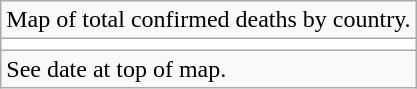<table class=wikitable>
<tr>
<td style=max-width:350px>Map of total confirmed deaths by country.</td>
</tr>
<tr>
<td style=background-color:white;></td>
</tr>
<tr>
<td style=max-width:350px>See date at top of map.</td>
</tr>
</table>
